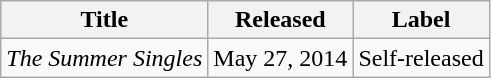<table class="wikitable">
<tr>
<th>Title</th>
<th>Released</th>
<th>Label</th>
</tr>
<tr>
<td><em>The Summer Singles</em></td>
<td>May 27, 2014</td>
<td>Self-released</td>
</tr>
</table>
